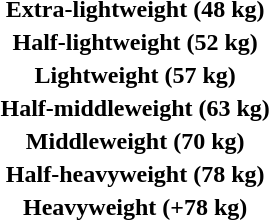<table>
<tr valign="top">
<th scope="row" rowspan=2>Extra-lightweight (48 kg)<br></th>
<td rowspan=2></td>
<td rowspan=2></td>
<td></td>
</tr>
<tr>
<td></td>
</tr>
<tr valign="top">
<th scope="row" rowspan=2>Half-lightweight (52 kg)<br></th>
<td rowspan=2></td>
<td rowspan=2></td>
<td></td>
</tr>
<tr>
<td></td>
</tr>
<tr valign="top">
<th scope="row" rowspan=2>Lightweight (57 kg)<br></th>
<td rowspan=2></td>
<td rowspan=2></td>
<td></td>
</tr>
<tr>
<td></td>
</tr>
<tr valign="top">
<th scope="row" rowspan=2>Half-middleweight (63 kg)<br></th>
<td rowspan=2></td>
<td rowspan=2></td>
<td></td>
</tr>
<tr>
<td></td>
</tr>
<tr valign="top">
<th scope="row" rowspan=2>Middleweight (70 kg)<br></th>
<td rowspan=2></td>
<td rowspan=2></td>
<td></td>
</tr>
<tr>
<td></td>
</tr>
<tr valign="top">
<th scope="row" rowspan=2>Half-heavyweight (78 kg)<br></th>
<td rowspan=2></td>
<td rowspan=2></td>
<td></td>
</tr>
<tr>
<td></td>
</tr>
<tr valign="top">
<th scope="row" rowspan=2>Heavyweight (+78 kg)<br></th>
<td rowspan=2></td>
<td rowspan=2></td>
<td></td>
</tr>
<tr>
<td></td>
</tr>
</table>
